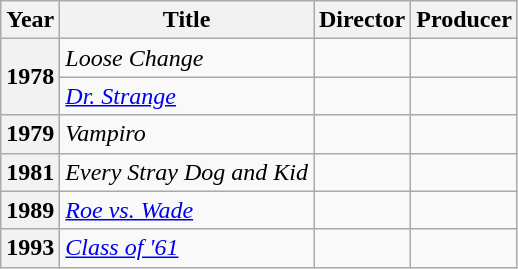<table class="wikitable plainrowheaders">
<tr>
<th scope="col">Year</th>
<th scope="col">Title</th>
<th scope="col">Director</th>
<th scope="col">Producer</th>
</tr>
<tr>
<th scope="row" rowspan=2>1978</th>
<td><em>Loose Change</em></td>
<td></td>
<td></td>
</tr>
<tr>
<td><em><a href='#'>Dr. Strange</a></em></td>
<td></td>
<td></td>
</tr>
<tr>
<th scope="row">1979</th>
<td><em>Vampiro</em></td>
<td></td>
<td></td>
</tr>
<tr>
<th scope="row">1981</th>
<td><em>Every Stray Dog and Kid</em></td>
<td></td>
<td></td>
</tr>
<tr>
<th scope="row">1989</th>
<td><em><a href='#'>Roe vs. Wade</a></em></td>
<td></td>
<td></td>
</tr>
<tr>
<th scope="row">1993</th>
<td><em><a href='#'>Class of '61</a></em></td>
<td></td>
<td></td>
</tr>
</table>
